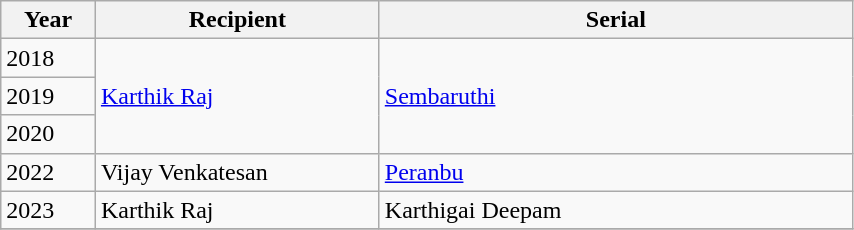<table class="wikitable" width="45%">
<tr>
<th style="width:10%;">Year</th>
<th style="width:30%;">Recipient</th>
<th style="width:50%;">Serial</th>
</tr>
<tr>
<td>2018</td>
<td rowspan="3"><a href='#'>Karthik Raj</a></td>
<td rowspan="3"><a href='#'>Sembaruthi</a></td>
</tr>
<tr>
<td>2019</td>
</tr>
<tr>
<td>2020</td>
</tr>
<tr>
<td>2022</td>
<td>Vijay Venkatesan</td>
<td><a href='#'>Peranbu</a></td>
</tr>
<tr>
<td>2023</td>
<td>Karthik Raj</td>
<td>Karthigai Deepam</td>
</tr>
<tr>
</tr>
</table>
